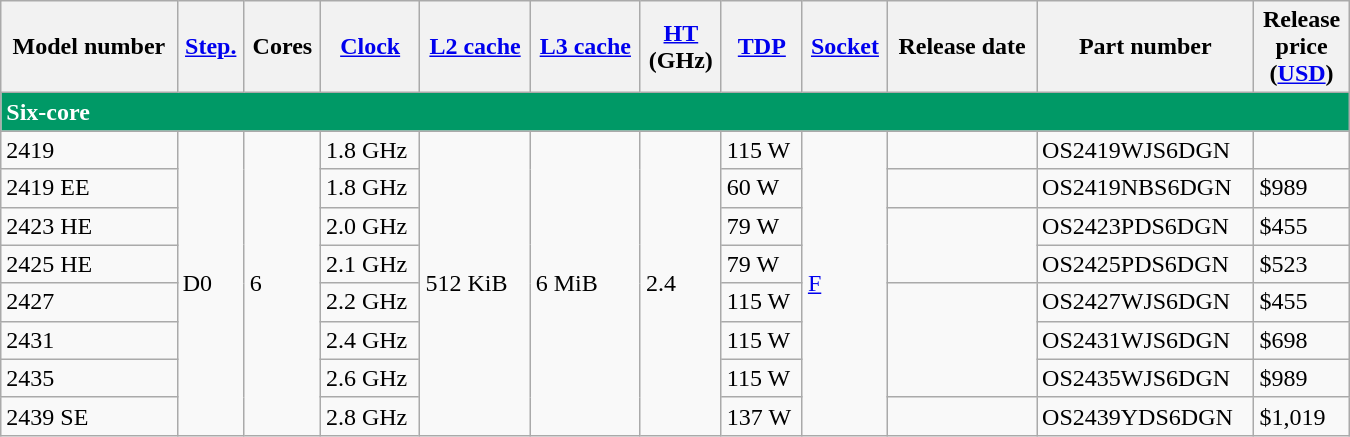<table style="width:900px; px;" class="wikitable">
<tr>
<th>Model number</th>
<th><a href='#'>Step.</a></th>
<th>Cores</th>
<th><a href='#'>Clock</a></th>
<th><a href='#'>L2 cache</a></th>
<th><a href='#'>L3 cache</a></th>
<th><a href='#'>HT</a><br>(GHz)</th>
<th><a href='#'>TDP</a></th>
<th><a href='#'>Socket</a></th>
<th>Release date</th>
<th>Part number</th>
<th>Release<br>price<br>(<a href='#'>USD</a>)</th>
</tr>
<tr>
<td colspan="12" style="text-align:left; background:#096; color:white;"><strong>Six-core</strong></td>
</tr>
<tr>
<td>2419</td>
<td rowspan="8">D0</td>
<td rowspan="8">6</td>
<td>1.8 GHz</td>
<td rowspan="8">512 KiB<br></td>
<td rowspan="8">6 MiB</td>
<td rowspan="8">2.4</td>
<td>115 W</td>
<td rowspan="8"><a href='#'>F</a><br></td>
<td></td>
<td>OS2419WJS6DGN</td>
<td></td>
</tr>
<tr>
<td>2419 EE</td>
<td>1.8 GHz</td>
<td>60 W</td>
<td></td>
<td>OS2419NBS6DGN</td>
<td>$989</td>
</tr>
<tr>
<td>2423 HE</td>
<td>2.0 GHz</td>
<td>79 W</td>
<td rowspan="2"></td>
<td>OS2423PDS6DGN</td>
<td>$455</td>
</tr>
<tr>
<td>2425 HE</td>
<td>2.1 GHz</td>
<td>79 W</td>
<td>OS2425PDS6DGN</td>
<td>$523</td>
</tr>
<tr>
<td>2427</td>
<td>2.2 GHz</td>
<td>115 W</td>
<td rowspan="3"></td>
<td>OS2427WJS6DGN</td>
<td>$455</td>
</tr>
<tr>
<td>2431</td>
<td>2.4 GHz</td>
<td>115 W</td>
<td>OS2431WJS6DGN</td>
<td>$698</td>
</tr>
<tr>
<td>2435</td>
<td>2.6 GHz</td>
<td>115 W</td>
<td>OS2435WJS6DGN</td>
<td>$989</td>
</tr>
<tr>
<td>2439 SE</td>
<td>2.8 GHz</td>
<td>137 W</td>
<td></td>
<td>OS2439YDS6DGN</td>
<td>$1,019</td>
</tr>
</table>
